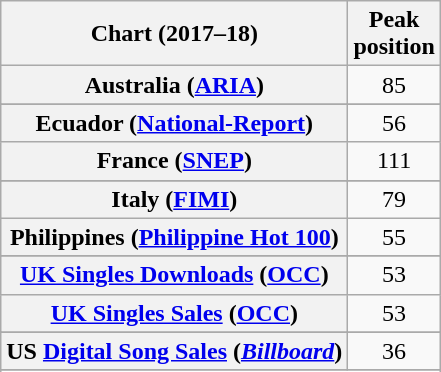<table class="wikitable sortable plainrowheaders" style="text-align:center">
<tr>
<th scope="col">Chart (2017–18)</th>
<th scope="col">Peak<br>position</th>
</tr>
<tr>
<th scope="row">Australia (<a href='#'>ARIA</a>)</th>
<td>85</td>
</tr>
<tr>
</tr>
<tr>
</tr>
<tr>
</tr>
<tr>
<th scope="row">Ecuador (<a href='#'>National-Report</a>)</th>
<td>56</td>
</tr>
<tr>
<th scope="row">France (<a href='#'>SNEP</a>)</th>
<td>111</td>
</tr>
<tr>
</tr>
<tr>
</tr>
<tr>
</tr>
<tr>
<th scope="row">Italy (<a href='#'>FIMI</a>)</th>
<td>79</td>
</tr>
<tr>
<th scope="row">Philippines (<a href='#'>Philippine Hot 100</a>)</th>
<td>55</td>
</tr>
<tr>
</tr>
<tr>
</tr>
<tr>
</tr>
<tr>
</tr>
<tr>
<th scope="row"><a href='#'>UK Singles Downloads</a> (<a href='#'>OCC</a>)</th>
<td>53</td>
</tr>
<tr>
<th scope="row"><a href='#'>UK Singles Sales</a> (<a href='#'>OCC</a>)</th>
<td>53</td>
</tr>
<tr>
</tr>
<tr>
<th scope="row">US <a href='#'>Digital Song Sales</a> (<em><a href='#'>Billboard</a></em>)</th>
<td>36</td>
</tr>
<tr>
</tr>
<tr>
</tr>
<tr>
</tr>
<tr>
</tr>
</table>
